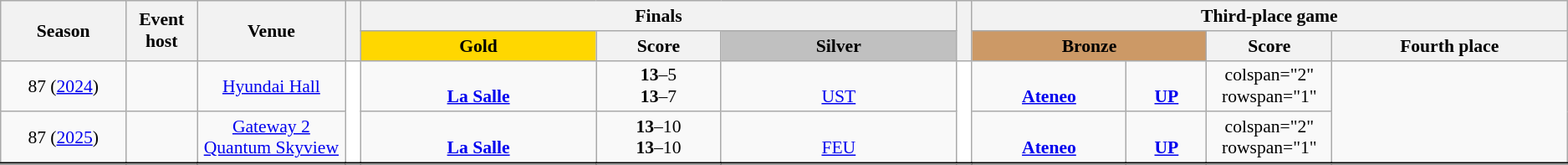<table class="wikitable" style="text-align:center; font-size:90%;" cellpadding="3" cellspacing="0">
<tr>
<th width=8% rowspan=2>Season</th>
<th rowspan=2>Event host</th>
<th rowspan=2>Venue</th>
<th width=1% rowspan=2></th>
<th colspan=3>Finals</th>
<th width=1% rowspan=2></th>
<th colspan=4>Third-place game</th>
</tr>
<tr>
<th width=15%; style="background:gold;">Gold</th>
<th width=8%>Score</th>
<th width=15%; style="background:silver;">Silver</th>
<th width=15%; style="background:#cc9966;" colspan=2>Bronze</th>
<th width=8%>Score</th>
<th width=15%>Fourth place</th>
</tr>
<tr>
<td>87 (<a href='#'>2024</a>)</td>
<td><br></td>
<td><a href='#'>Hyundai Hall</a></td>
<td style="background-color:white;" rowspan="2"></td>
<td><br><strong><a href='#'>La Salle</a></strong></td>
<td><strong>13</strong>–5<br><strong>13</strong>–7</td>
<td><br><a href='#'>UST</a></td>
<td style="background-color:white;" rowspan="2"></td>
<td><br><strong><a href='#'>Ateneo</a></strong></td>
<td><br><strong><a href='#'>UP</a></strong></td>
<td>colspan="2" rowspan="1" </td>
</tr>
<tr>
<td>87 (<a href='#'>2025</a>)</td>
<td><br></td>
<td><a href='#'>Gateway 2 Quantum Skyview</a></td>
<td><br><strong><a href='#'>La Salle</a></strong></td>
<td><strong>13</strong>–10<br><strong>13</strong>–10</td>
<td><br><a href='#'>FEU</a></td>
<td><br><strong><a href='#'>Ateneo</a></strong></td>
<td><br><strong><a href='#'>UP</a></strong></td>
<td>colspan="2" rowspan="1" </td>
</tr>
<tr style="border-top:2px solid black;">
</tr>
</table>
